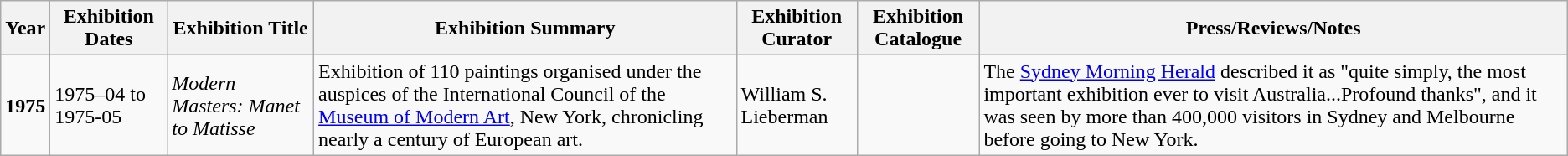<table class="wikitable">
<tr>
<th>Year</th>
<th>Exhibition Dates</th>
<th>Exhibition Title</th>
<th>Exhibition Summary</th>
<th>Exhibition Curator</th>
<th>Exhibition Catalogue</th>
<th>Press/Reviews/Notes</th>
</tr>
<tr>
<td><strong>1975</strong></td>
<td>1975–04 to 1975-05</td>
<td><em>Modern Masters: Manet to Matisse</em></td>
<td>Exhibition of 110 paintings organised under the auspices of the International Council of the <a href='#'>Museum of Modern Art</a>, New York, chronicling nearly a century of European art.</td>
<td>William S. Lieberman</td>
<td></td>
<td>The <a href='#'>Sydney Morning Herald</a> described it as "quite simply, the most important exhibition ever to visit Australia...Profound thanks", and it was seen by more than 400,000 visitors in Sydney and Melbourne before going to New York.</td>
</tr>
</table>
